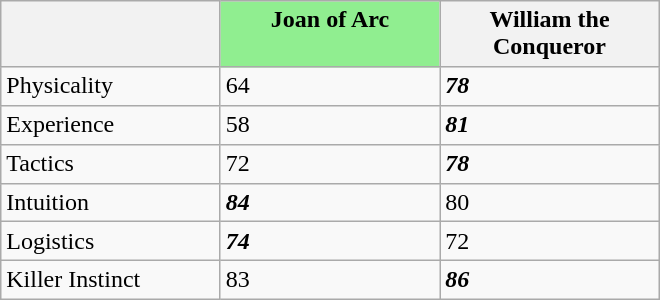<table class="wikitable" style="text-align:left; width:440px; height:200px">
<tr valign="top">
<th style="width:120px;"></th>
<th style="width:120px; background:lightgreen;">Joan of Arc</th>
<th style="width:120px;">William the Conqueror</th>
</tr>
<tr valign="top">
<td>Physicality</td>
<td>64</td>
<td><strong><em>78</em></strong></td>
</tr>
<tr valign="top">
<td>Experience</td>
<td>58</td>
<td><strong><em>81</em></strong></td>
</tr>
<tr valign="top">
<td>Tactics</td>
<td>72</td>
<td><strong><em>78</em></strong></td>
</tr>
<tr valign="top">
<td>Intuition</td>
<td><strong><em>84</em></strong></td>
<td>80</td>
</tr>
<tr valign="top">
<td>Logistics</td>
<td><strong><em>74</em></strong></td>
<td>72</td>
</tr>
<tr valign="top">
<td>Killer Instinct</td>
<td>83</td>
<td><strong><em>86</em></strong></td>
</tr>
</table>
